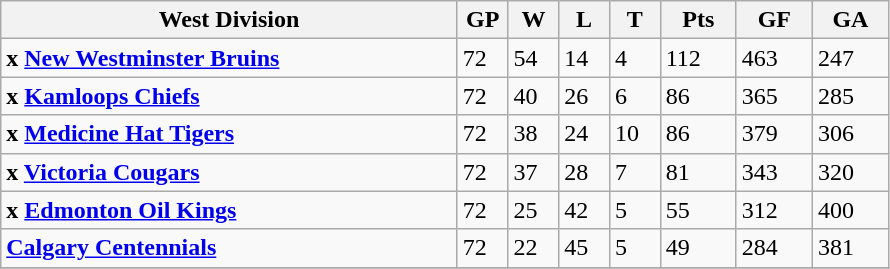<table class="wikitable">
<tr>
<th width="45%">West Division</th>
<th width="5%">GP</th>
<th width="5%">W</th>
<th width="5%">L</th>
<th width="5%">T</th>
<th width="7.5%">Pts</th>
<th width="7.5%">GF</th>
<th width="7.5%">GA</th>
</tr>
<tr>
<td><strong>x <a href='#'>New Westminster Bruins</a></strong></td>
<td>72</td>
<td>54</td>
<td>14</td>
<td>4</td>
<td>112</td>
<td>463</td>
<td>247</td>
</tr>
<tr>
<td><strong>x <a href='#'>Kamloops Chiefs</a></strong></td>
<td>72</td>
<td>40</td>
<td>26</td>
<td>6</td>
<td>86</td>
<td>365</td>
<td>285</td>
</tr>
<tr>
<td><strong>x <a href='#'>Medicine Hat Tigers</a></strong></td>
<td>72</td>
<td>38</td>
<td>24</td>
<td>10</td>
<td>86</td>
<td>379</td>
<td>306</td>
</tr>
<tr>
<td><strong>x <a href='#'>Victoria Cougars</a></strong></td>
<td>72</td>
<td>37</td>
<td>28</td>
<td>7</td>
<td>81</td>
<td>343</td>
<td>320</td>
</tr>
<tr>
<td><strong>x <a href='#'>Edmonton Oil Kings</a></strong></td>
<td>72</td>
<td>25</td>
<td>42</td>
<td>5</td>
<td>55</td>
<td>312</td>
<td>400</td>
</tr>
<tr>
<td><strong><a href='#'>Calgary Centennials</a></strong></td>
<td>72</td>
<td>22</td>
<td>45</td>
<td>5</td>
<td>49</td>
<td>284</td>
<td>381</td>
</tr>
<tr>
</tr>
</table>
